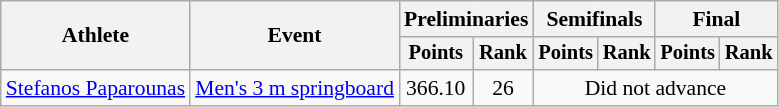<table class="wikitable" style="font-size:90%">
<tr>
<th rowspan="2">Athlete</th>
<th rowspan="2">Event</th>
<th colspan=2>Preliminaries</th>
<th colspan=2>Semifinals</th>
<th colspan=2>Final</th>
</tr>
<tr style="font-size:95%">
<th>Points</th>
<th>Rank</th>
<th>Points</th>
<th>Rank</th>
<th>Points</th>
<th>Rank</th>
</tr>
<tr align=center>
<td align=left><a href='#'>Stefanos Paparounas</a></td>
<td align=left><a href='#'>Men's 3 m springboard</a></td>
<td>366.10</td>
<td>26</td>
<td colspan=4>Did not advance</td>
</tr>
</table>
